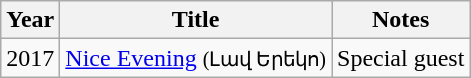<table class="wikitable sortable">
<tr>
<th>Year</th>
<th>Title</th>
<th class="unsortable">Notes</th>
</tr>
<tr>
<td>2017</td>
<td><a href='#'>Nice Evening</a> <small> (Լավ Երեկո)</small></td>
<td>Special guest</td>
</tr>
</table>
